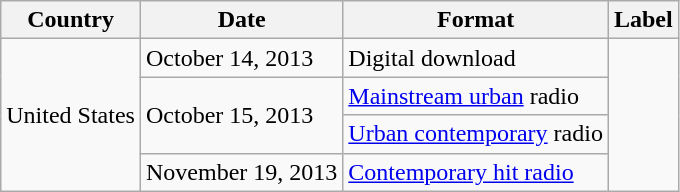<table class="wikitable">
<tr>
<th>Country</th>
<th>Date</th>
<th>Format</th>
<th>Label</th>
</tr>
<tr>
<td rowspan="4">United States</td>
<td>October 14, 2013</td>
<td>Digital download</td>
<td rowspan="4"></td>
</tr>
<tr>
<td rowspan="2">October 15, 2013</td>
<td><a href='#'>Mainstream urban</a> radio</td>
</tr>
<tr>
<td><a href='#'>Urban contemporary</a> radio</td>
</tr>
<tr>
<td>November 19, 2013</td>
<td><a href='#'>Contemporary hit radio</a></td>
</tr>
</table>
